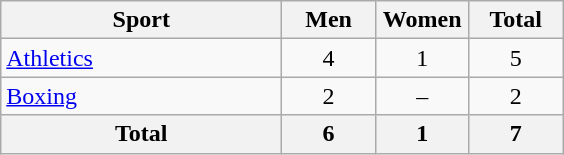<table class="wikitable sortable" style="text-align:center;">
<tr>
<th width=180>Sport</th>
<th width=55>Men</th>
<th width=55>Women</th>
<th width=55>Total</th>
</tr>
<tr>
<td align=left><a href='#'>Athletics</a></td>
<td>4</td>
<td>1</td>
<td>5</td>
</tr>
<tr>
<td align=left><a href='#'>Boxing</a></td>
<td>2</td>
<td>–</td>
<td>2</td>
</tr>
<tr>
<th>Total</th>
<th>6</th>
<th>1</th>
<th>7</th>
</tr>
</table>
